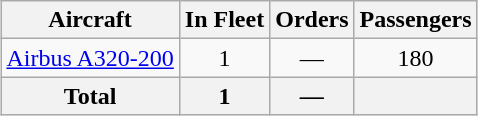<table class="wikitable" style="margin:0.5em auto">
<tr>
<th>Aircraft</th>
<th>In Fleet</th>
<th>Orders</th>
<th>Passengers</th>
</tr>
<tr>
<td><a href='#'>Airbus A320-200</a></td>
<td align=center>1</td>
<td align=center>—</td>
<td align=center>180</td>
</tr>
<tr>
<th>Total</th>
<th>1</th>
<th>—</th>
<th></th>
</tr>
</table>
